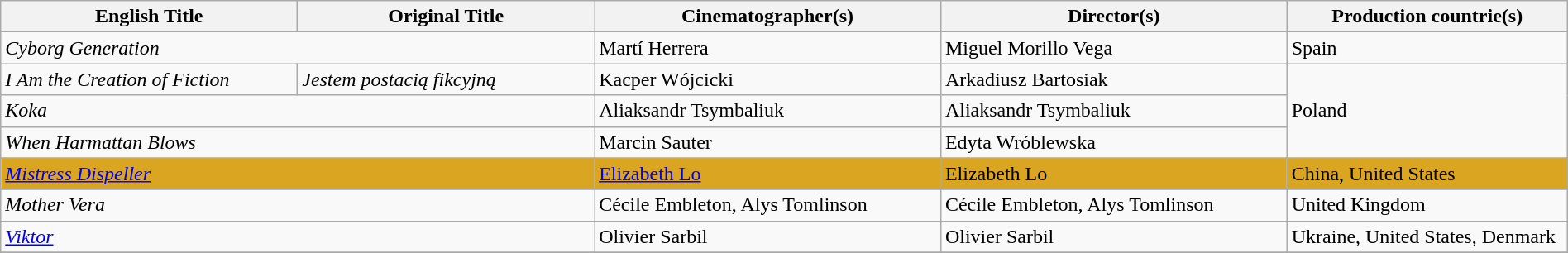<table class="wikitable" style="width:100%; margin-bottom:4px">
<tr>
<th scope="col" width="18%">English Title</th>
<th scope="col" width="18%">Original Title</th>
<th scope="col" width="21%">Cinematographer(s)</th>
<th scope="col" width="21%">Director(s)</th>
<th scope="col" width="17%">Production countrie(s)</th>
</tr>
<tr>
<td colspan="2"><em>Cyborg Generation</em></td>
<td>Martí Herrera</td>
<td>Miguel Morillo Vega</td>
<td>Spain</td>
</tr>
<tr>
<td><em>I Am the Creation of Fiction</em></td>
<td><em>Jestem postacią fikcyjną</em></td>
<td>Kacper Wójcicki</td>
<td>Arkadiusz Bartosiak</td>
<td rowspan="3">Poland</td>
</tr>
<tr>
<td colspan="2"><em>Koka</em></td>
<td>Aliaksandr Tsymbaliuk</td>
<td>Aliaksandr Tsymbaliuk</td>
</tr>
<tr>
<td colspan="2"><em>When Harmattan Blows</em></td>
<td>Marcin Sauter</td>
<td>Edyta Wróblewska</td>
</tr>
<tr style="background:#daa520">
<td colspan="2"><em><a href='#'>Mistress Dispeller</a></em></td>
<td><a href='#'>Elizabeth Lo</a></td>
<td>Elizabeth Lo</td>
<td>China, United States</td>
</tr>
<tr>
<td colspan="2"><em>Mother Vera</em></td>
<td>Cécile Embleton, Alys Tomlinson</td>
<td>Cécile Embleton, Alys Tomlinson</td>
<td>United Kingdom</td>
</tr>
<tr>
<td colspan="2"><em><a href='#'>Viktor</a></em></td>
<td>Olivier Sarbil</td>
<td>Olivier Sarbil</td>
<td>Ukraine, United States, Denmark</td>
</tr>
<tr>
</tr>
</table>
